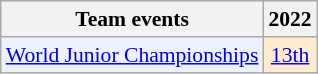<table style='font-size: 90%; text-align:center;' class='wikitable'>
<tr>
<th>Team events</th>
<th>2022</th>
</tr>
<tr>
<td bgcolor="#ECF2FF"; align="left"><a href='#'>World Junior Championships</a></td>
<td bgcolor=FFEBCD><a href='#'>13th</a></td>
</tr>
</table>
